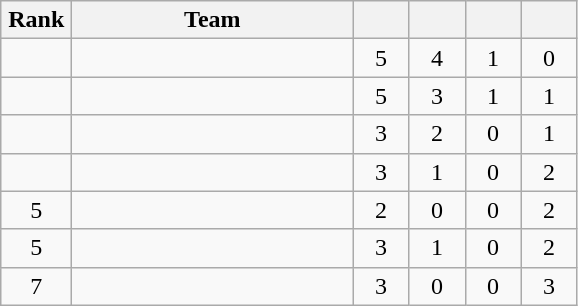<table class="wikitable" style="text-align: center;">
<tr>
<th width=40>Rank</th>
<th width=180>Team</th>
<th width=30></th>
<th width=30></th>
<th width=30></th>
<th width=30></th>
</tr>
<tr>
<td></td>
<td align=left></td>
<td>5</td>
<td>4</td>
<td>1</td>
<td>0</td>
</tr>
<tr>
<td></td>
<td align=left></td>
<td>5</td>
<td>3</td>
<td>1</td>
<td>1</td>
</tr>
<tr>
<td></td>
<td align=left></td>
<td>3</td>
<td>2</td>
<td>0</td>
<td>1</td>
</tr>
<tr>
<td></td>
<td align=left></td>
<td>3</td>
<td>1</td>
<td>0</td>
<td>2</td>
</tr>
<tr>
<td>5</td>
<td align=left></td>
<td>2</td>
<td>0</td>
<td>0</td>
<td>2</td>
</tr>
<tr>
<td>5</td>
<td align=left></td>
<td>3</td>
<td>1</td>
<td>0</td>
<td>2</td>
</tr>
<tr>
<td>7</td>
<td align=left></td>
<td>3</td>
<td>0</td>
<td>0</td>
<td>3</td>
</tr>
</table>
